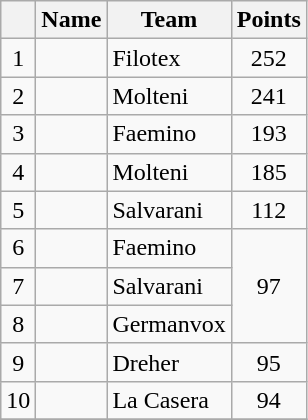<table class="wikitable">
<tr>
<th></th>
<th>Name</th>
<th>Team</th>
<th>Points</th>
</tr>
<tr>
<td style="text-align:center">1</td>
<td> </td>
<td>Filotex</td>
<td style="text-align:center">252</td>
</tr>
<tr>
<td style="text-align:center">2</td>
<td></td>
<td>Molteni</td>
<td style="text-align:center">241</td>
</tr>
<tr>
<td style="text-align:center">3</td>
<td> </td>
<td>Faemino</td>
<td style="text-align:center">193</td>
</tr>
<tr>
<td style="text-align:center">4</td>
<td></td>
<td>Molteni</td>
<td style="text-align:center">185</td>
</tr>
<tr>
<td style="text-align:center">5</td>
<td></td>
<td>Salvarani</td>
<td style="text-align:center">112</td>
</tr>
<tr>
<td style="text-align:center">6</td>
<td></td>
<td>Faemino</td>
<td style="text-align:center" rowspan="3">97</td>
</tr>
<tr>
<td style="text-align:center">7</td>
<td></td>
<td>Salvarani</td>
</tr>
<tr>
<td style="text-align:center">8</td>
<td></td>
<td>Germanvox</td>
</tr>
<tr>
<td style="text-align:center">9</td>
<td></td>
<td>Dreher</td>
<td style="text-align:center">95</td>
</tr>
<tr>
<td style="text-align:center">10</td>
<td></td>
<td>La Casera</td>
<td style="text-align:center">94</td>
</tr>
<tr>
</tr>
</table>
